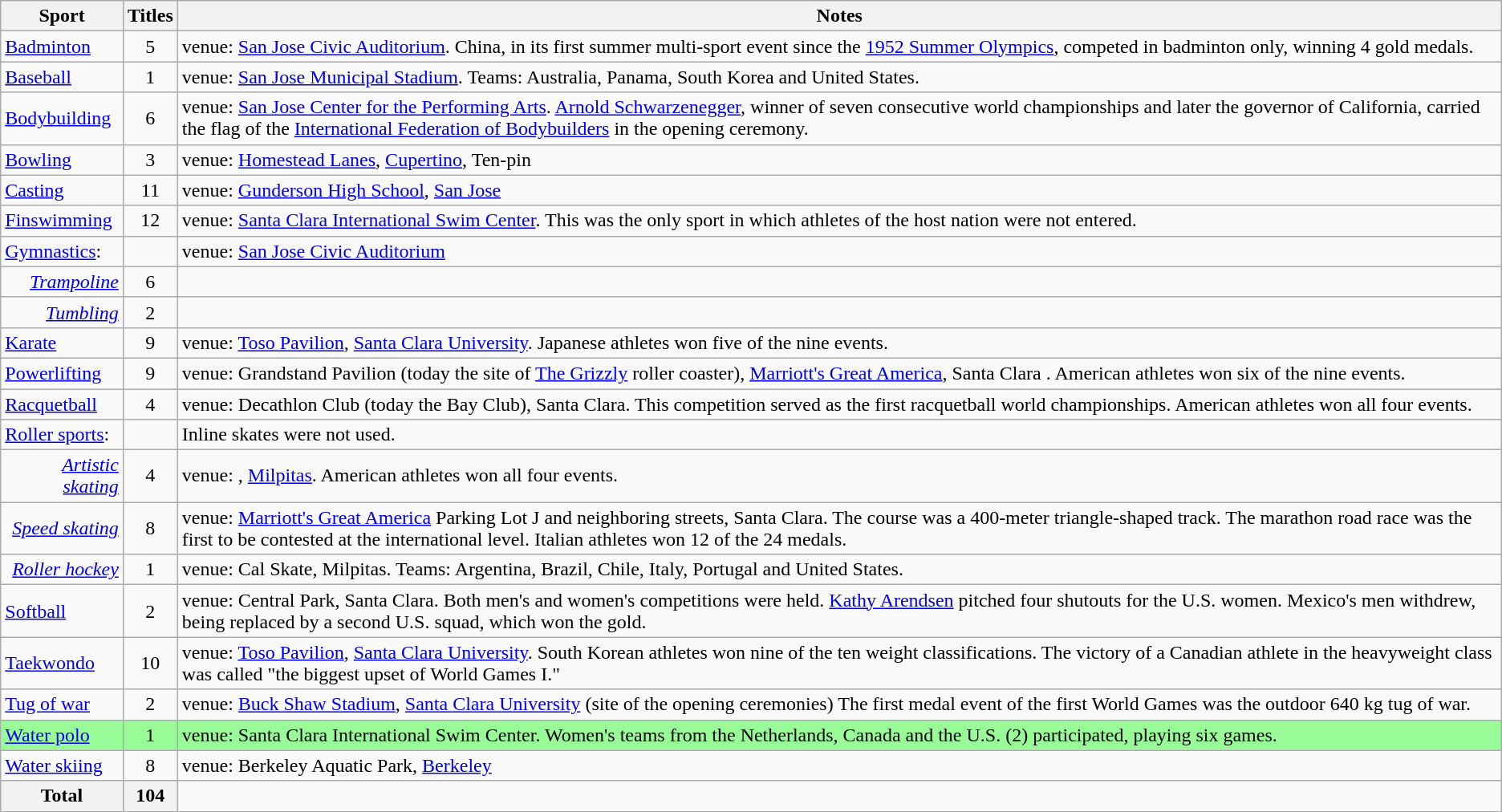<table class="wikitable" style="font-size:100%; text-align:center;">
<tr>
<th>Sport</th>
<th>Titles</th>
<th>Notes</th>
</tr>
<tr>
<td align=left><a href='#'>Badminton</a></td>
<td>5</td>
<td align=left>venue: <a href='#'>San Jose Civic Auditorium</a>. China, in its first summer multi-sport event since the <a href='#'>1952 Summer Olympics</a>, competed in badminton only, winning 4 gold medals.</td>
</tr>
<tr>
<td align=left><a href='#'>Baseball</a></td>
<td>1</td>
<td align=left>venue: <a href='#'>San Jose Municipal Stadium</a>. Teams: Australia,  Panama, South Korea and United States.</td>
</tr>
<tr>
<td align=left><a href='#'>Bodybuilding</a></td>
<td>6</td>
<td align=left>venue: <a href='#'>San Jose Center for the Performing Arts</a>.  <a href='#'>Arnold Schwarzenegger</a>, winner of seven consecutive world championships and later the governor of California, carried the flag of the <a href='#'>International Federation of Bodybuilders</a> in the opening ceremony.</td>
</tr>
<tr>
<td align=left><a href='#'>Bowling</a></td>
<td>3</td>
<td align=left>venue: <a href='#'>Homestead Lanes</a>, <a href='#'>Cupertino</a>, Ten-pin</td>
</tr>
<tr>
<td align=left><a href='#'>Casting</a></td>
<td>11</td>
<td align=left>venue: <a href='#'>Gunderson High School</a>, <a href='#'>San Jose</a></td>
</tr>
<tr>
<td align=left><a href='#'>Finswimming</a></td>
<td>12</td>
<td align=left>venue: <a href='#'>Santa Clara International Swim Center</a>. This was the only sport in which athletes of the host nation were not entered.</td>
</tr>
<tr>
<td align=left><a href='#'>Gymnastics</a>:</td>
<td></td>
<td align=left>venue: <a href='#'>San Jose Civic Auditorium</a></td>
</tr>
<tr>
<td align=right><em><a href='#'>Trampoline</a></em></td>
<td>6</td>
<td></td>
</tr>
<tr>
<td align=right><em><a href='#'>Tumbling</a></em></td>
<td>2</td>
<td></td>
</tr>
<tr>
<td align=left><a href='#'>Karate</a></td>
<td>9</td>
<td align=left>venue: <a href='#'>Toso Pavilion</a>, <a href='#'>Santa Clara University</a>. Japanese athletes won five of the nine events.</td>
</tr>
<tr>
<td align=left><a href='#'>Powerlifting</a></td>
<td>9</td>
<td align=left>venue: Grandstand Pavilion (today the site of <a href='#'>The Grizzly</a> roller coaster), <a href='#'>Marriott's Great America</a>, Santa Clara . American athletes won six of the nine events.</td>
</tr>
<tr>
<td align=left><a href='#'>Racquetball</a></td>
<td>4</td>
<td align=left>venue: Decathlon Club (today the Bay Club), Santa Clara. This competition served as the first racquetball world championships. American athletes won all four events.</td>
</tr>
<tr>
<td align=left><a href='#'>Roller sports</a>:</td>
<td></td>
<td align=left>Inline skates were not used.</td>
</tr>
<tr>
<td align=right><em><a href='#'>Artistic skating</a></em></td>
<td>4</td>
<td align=left>venue: , <a href='#'>Milpitas</a>. American athletes won all four events.</td>
</tr>
<tr>
<td align=right><em><a href='#'>Speed skating</a></em></td>
<td>8</td>
<td align=left>venue: <a href='#'>Marriott's Great America</a> Parking Lot J and neighboring streets, Santa Clara.  The course was a 400-meter triangle-shaped track.  The marathon road race was the first to be contested at the international level. Italian athletes won 12 of the 24 medals.</td>
</tr>
<tr>
<td align=right><em><a href='#'>Roller hockey</a></em></td>
<td>1</td>
<td align=left>venue: Cal Skate, Milpitas. Teams: Argentina, Brazil, Chile, Italy, Portugal and United States.</td>
</tr>
<tr>
<td align=left><a href='#'>Softball</a></td>
<td>2</td>
<td align=left>venue: Central Park, Santa Clara. Both men's and women's competitions were held. <a href='#'>Kathy Arendsen</a> pitched four shutouts for the U.S. women. Mexico's men withdrew, being replaced by a second U.S. squad, which won the gold.</td>
</tr>
<tr>
<td align=left><a href='#'>Taekwondo</a></td>
<td>10</td>
<td align=left>venue: <a href='#'>Toso Pavilion</a>, <a href='#'>Santa Clara University</a>. South Korean athletes won nine of the ten weight classifications. The victory of a Canadian athlete in the heavyweight class was called "the biggest upset of World Games I."</td>
</tr>
<tr>
<td align=left><a href='#'>Tug of war</a></td>
<td>2</td>
<td align=left>venue: <a href='#'>Buck Shaw Stadium</a>, <a href='#'>Santa Clara University</a> (site of the opening ceremonies) The first medal event of the first World Games was the outdoor 640 kg tug of war.</td>
</tr>
<tr bgcolor=palegreen>
<td align=left><a href='#'>Water polo</a></td>
<td>1</td>
<td align=left>venue: Santa Clara International Swim Center. Women's teams from the Netherlands, Canada and the U.S. (2) participated, playing six games.</td>
</tr>
<tr>
<td align=left><a href='#'>Water skiing</a></td>
<td>8</td>
<td align=left>venue: Berkeley Aquatic Park, <a href='#'>Berkeley</a></td>
</tr>
<tr>
<th>Total</th>
<th>104</th>
</tr>
</table>
